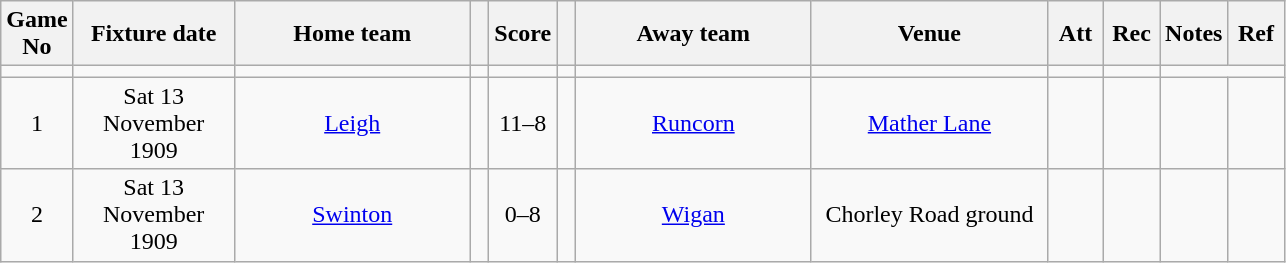<table class="wikitable" style="text-align:center;">
<tr>
<th width=20 abbr="No">Game No</th>
<th width=100 abbr="Date">Fixture date</th>
<th width=150 abbr="Home team">Home team</th>
<th width=5 abbr="space"></th>
<th width=20 abbr="Score">Score</th>
<th width=5 abbr="space"></th>
<th width=150 abbr="Away team">Away team</th>
<th width=150 abbr="Venue">Venue</th>
<th width=30 abbr="Att">Att</th>
<th width=30 abbr="Rec">Rec</th>
<th width=20 abbr="Notes">Notes</th>
<th width=30 abbr="Ref">Ref</th>
</tr>
<tr>
<td></td>
<td></td>
<td></td>
<td></td>
<td></td>
<td></td>
<td></td>
<td></td>
<td></td>
<td></td>
</tr>
<tr>
<td>1</td>
<td>Sat 13 November 1909</td>
<td><a href='#'>Leigh</a></td>
<td></td>
<td>11–8</td>
<td></td>
<td><a href='#'>Runcorn</a></td>
<td><a href='#'>Mather Lane</a></td>
<td></td>
<td></td>
<td></td>
<td></td>
</tr>
<tr>
<td>2</td>
<td>Sat 13 November 1909</td>
<td><a href='#'>Swinton</a></td>
<td></td>
<td>0–8</td>
<td></td>
<td><a href='#'>Wigan</a></td>
<td>Chorley Road ground</td>
<td></td>
<td></td>
<td></td>
<td></td>
</tr>
</table>
